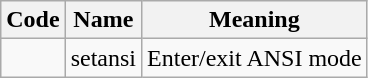<table class="wikitable">
<tr>
<th>Code</th>
<th>Name</th>
<th>Meaning</th>
</tr>
<tr>
<td></td>
<td>setansi</td>
<td>Enter/exit ANSI mode</td>
</tr>
</table>
